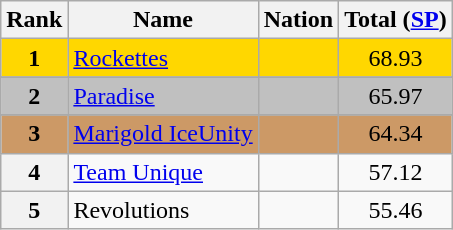<table class="wikitable sortable">
<tr>
<th>Rank</th>
<th>Name</th>
<th>Nation</th>
<th>Total (<a href='#'>SP</a>)</th>
</tr>
<tr bgcolor="gold">
<td align="center"><strong>1</strong></td>
<td><a href='#'>Rockettes</a></td>
<td></td>
<td align="center">68.93</td>
</tr>
<tr>
</tr>
<tr bgcolor="silver">
<td align="center"><strong>2</strong></td>
<td><a href='#'>Paradise</a></td>
<td></td>
<td align="center">65.97</td>
</tr>
<tr>
</tr>
<tr bgcolor="cc9966">
<td align="center"><strong>3</strong></td>
<td><a href='#'>Marigold IceUnity</a></td>
<td></td>
<td align="center">64.34</td>
</tr>
<tr>
<th>4</th>
<td><a href='#'>Team Unique</a></td>
<td></td>
<td align="center">57.12</td>
</tr>
<tr>
<th>5</th>
<td>Revolutions</td>
<td></td>
<td align="center">55.46</td>
</tr>
</table>
